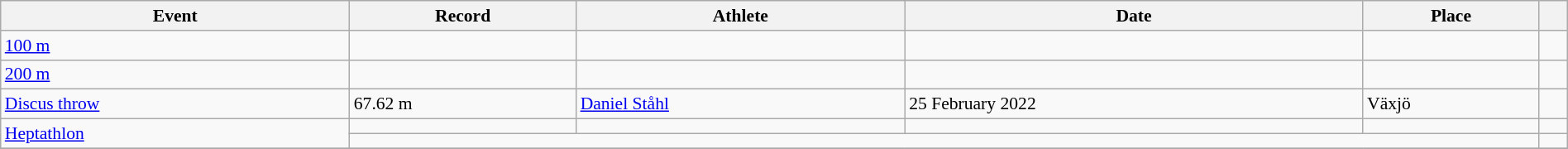<table class="wikitable sortable" style="font-size:90%; width: 100%;">
<tr>
<th>Event</th>
<th>Record</th>
<th>Athlete</th>
<th>Date</th>
<th>Place</th>
<th></th>
</tr>
<tr>
<td><a href='#'>100 m</a></td>
<td></td>
<td></td>
<td></td>
<td></td>
<td></td>
</tr>
<tr>
<td><a href='#'>200 m</a></td>
<td></td>
<td></td>
<td></td>
<td></td>
<td></td>
</tr>
<tr>
<td><a href='#'>Discus throw</a></td>
<td>67.62 m</td>
<td><a href='#'>Daniel Ståhl</a></td>
<td>25 February 2022</td>
<td>Växjö</td>
<td></td>
</tr>
<tr>
<td rowspan=2><a href='#'>Heptathlon</a></td>
<td></td>
<td></td>
<td></td>
<td></td>
<td></td>
</tr>
<tr>
<td colspan=4></td>
<td></td>
</tr>
<tr>
</tr>
</table>
